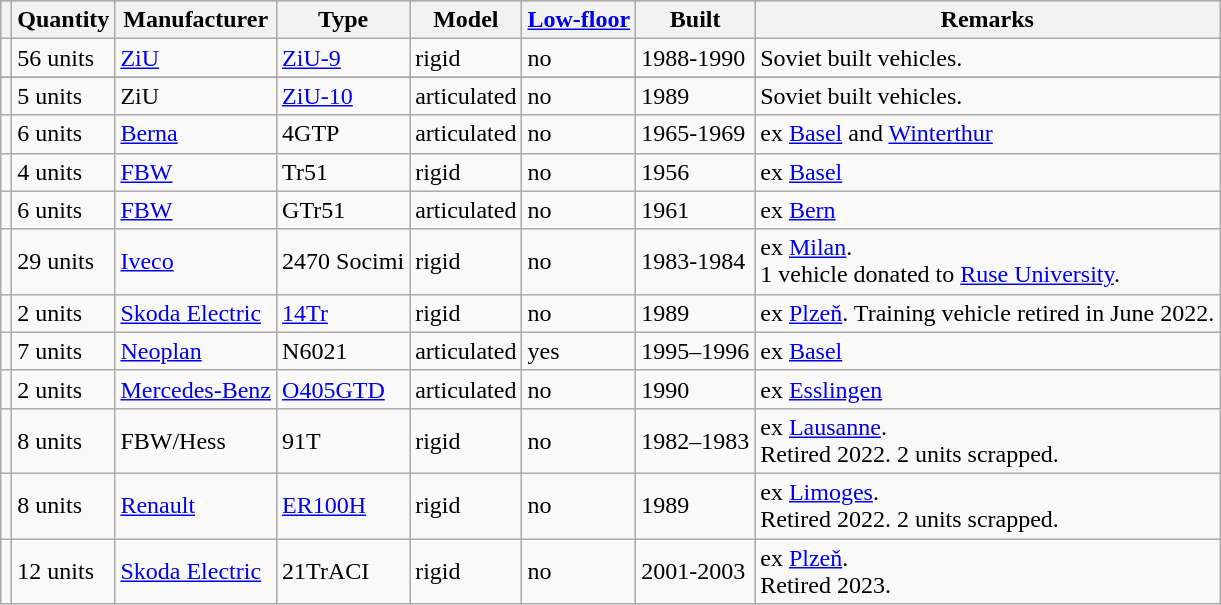<table class="wikitable">
<tr style="background:#E0E0E0;">
<th></th>
<th>Quantity</th>
<th>Manufacturer</th>
<th>Type</th>
<th>Model</th>
<th><a href='#'>Low-floor</a></th>
<th>Built</th>
<th>Remarks</th>
</tr>
<tr>
<td></td>
<td>56 units</td>
<td><a href='#'>ZiU</a></td>
<td><a href='#'>ZiU-9</a></td>
<td>rigid</td>
<td>no</td>
<td>1988-1990</td>
<td>Soviet built vehicles.</td>
</tr>
<tr>
</tr>
<tr>
<td></td>
<td>5 units</td>
<td>ZiU</td>
<td><a href='#'>ZiU-10</a></td>
<td>articulated</td>
<td>no</td>
<td>1989</td>
<td>Soviet built vehicles.</td>
</tr>
<tr>
<td></td>
<td>6 units</td>
<td><a href='#'>Berna</a></td>
<td>4GTP</td>
<td>articulated</td>
<td>no</td>
<td>1965-1969</td>
<td>ex <a href='#'>Basel</a> and <a href='#'>Winterthur</a></td>
</tr>
<tr>
<td></td>
<td>4 units</td>
<td><a href='#'>FBW</a></td>
<td>Tr51</td>
<td>rigid</td>
<td>no</td>
<td>1956</td>
<td>ex <a href='#'>Basel</a></td>
</tr>
<tr>
<td></td>
<td>6 units</td>
<td><a href='#'>FBW</a></td>
<td>GTr51</td>
<td>articulated</td>
<td>no</td>
<td>1961</td>
<td>ex <a href='#'>Bern</a></td>
</tr>
<tr>
<td></td>
<td>29 units</td>
<td><a href='#'>Iveco</a></td>
<td>2470 Socimi</td>
<td>rigid</td>
<td>no</td>
<td>1983-1984</td>
<td>ex <a href='#'>Milan</a>.<br>1 vehicle donated to <a href='#'>Ruse University</a>.</td>
</tr>
<tr>
<td></td>
<td>2 units</td>
<td><a href='#'>Skoda Electric</a></td>
<td><a href='#'>14Tr</a></td>
<td>rigid</td>
<td>no</td>
<td>1989</td>
<td>ex <a href='#'>Plzeň</a>. Training vehicle retired in June 2022.</td>
</tr>
<tr>
<td></td>
<td>7 units</td>
<td><a href='#'>Neoplan</a></td>
<td>N6021</td>
<td>articulated</td>
<td>yes</td>
<td>1995–1996</td>
<td>ex <a href='#'>Basel</a></td>
</tr>
<tr>
<td></td>
<td>2 units</td>
<td><a href='#'>Mercedes-Benz</a></td>
<td><a href='#'>O405GTD</a></td>
<td>articulated</td>
<td>no</td>
<td>1990</td>
<td>ex <a href='#'>Esslingen</a></td>
</tr>
<tr>
<td></td>
<td>8 units</td>
<td>FBW/Hess</td>
<td>91T</td>
<td>rigid</td>
<td>no</td>
<td>1982–1983</td>
<td>ex <a href='#'>Lausanne</a>.<br>Retired 2022. 2 units scrapped.</td>
</tr>
<tr>
<td></td>
<td>8 units</td>
<td><a href='#'>Renault</a></td>
<td><a href='#'>ER100H</a></td>
<td>rigid</td>
<td>no</td>
<td>1989</td>
<td>ex <a href='#'>Limoges</a>.<br>Retired 2022. 2 units scrapped.</td>
</tr>
<tr>
<td></td>
<td>12 units</td>
<td><a href='#'>Skoda Electric</a></td>
<td>21TrACI</td>
<td>rigid</td>
<td>no</td>
<td>2001-2003</td>
<td>ex <a href='#'>Plzeň</a>.<br>Retired 2023.</td>
</tr>
</table>
